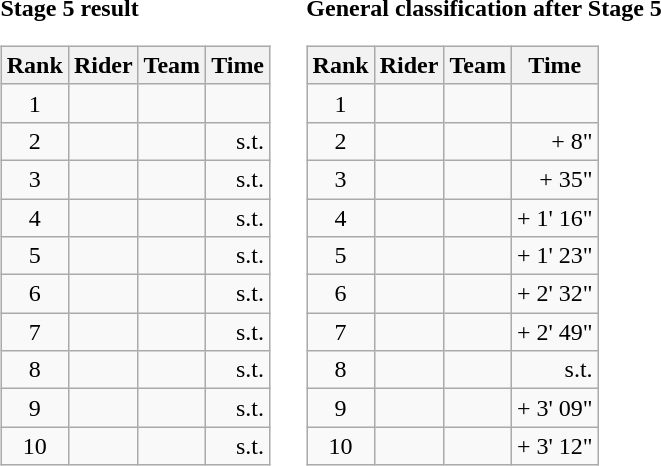<table>
<tr>
<td><strong>Stage 5 result</strong><br><table class="wikitable">
<tr>
<th scope="col">Rank</th>
<th scope="col">Rider</th>
<th scope="col">Team</th>
<th scope="col">Time</th>
</tr>
<tr>
<td style="text-align:center;">1</td>
<td></td>
<td></td>
<td style="text-align:right;"></td>
</tr>
<tr>
<td style="text-align:center;">2</td>
<td></td>
<td></td>
<td style="text-align:right;">s.t.</td>
</tr>
<tr>
<td style="text-align:center;">3</td>
<td></td>
<td></td>
<td style="text-align:right;">s.t.</td>
</tr>
<tr>
<td style="text-align:center;">4</td>
<td></td>
<td></td>
<td style="text-align:right;">s.t.</td>
</tr>
<tr>
<td style="text-align:center;">5</td>
<td></td>
<td></td>
<td style="text-align:right;">s.t.</td>
</tr>
<tr>
<td style="text-align:center;">6</td>
<td></td>
<td></td>
<td style="text-align:right;">s.t.</td>
</tr>
<tr>
<td style="text-align:center;">7</td>
<td></td>
<td></td>
<td style="text-align:right;">s.t.</td>
</tr>
<tr>
<td style="text-align:center;">8</td>
<td></td>
<td></td>
<td style="text-align:right;">s.t.</td>
</tr>
<tr>
<td style="text-align:center;">9</td>
<td></td>
<td></td>
<td style="text-align:right;">s.t.</td>
</tr>
<tr>
<td style="text-align:center;">10</td>
<td></td>
<td></td>
<td style="text-align:right;">s.t.</td>
</tr>
</table>
</td>
<td></td>
<td><strong>General classification after Stage 5</strong><br><table class="wikitable">
<tr>
<th scope="col">Rank</th>
<th scope="col">Rider</th>
<th scope="col">Team</th>
<th scope="col">Time</th>
</tr>
<tr>
<td style="text-align:center;">1</td>
<td> </td>
<td></td>
<td style="text-align:right;"></td>
</tr>
<tr>
<td style="text-align:center;">2</td>
<td> </td>
<td></td>
<td style="text-align:right;">+ 8"</td>
</tr>
<tr>
<td style="text-align:center;">3</td>
<td></td>
<td></td>
<td style="text-align:right;">+ 35"</td>
</tr>
<tr>
<td style="text-align:center;">4</td>
<td></td>
<td></td>
<td style="text-align:right;">+ 1' 16"</td>
</tr>
<tr>
<td style="text-align:center;">5</td>
<td></td>
<td></td>
<td style="text-align:right;">+ 1' 23"</td>
</tr>
<tr>
<td style="text-align:center;">6</td>
<td></td>
<td></td>
<td style="text-align:right;">+ 2' 32"</td>
</tr>
<tr>
<td style="text-align:center;">7</td>
<td></td>
<td></td>
<td style="text-align:right;">+ 2' 49"</td>
</tr>
<tr>
<td style="text-align:center;">8</td>
<td></td>
<td></td>
<td style="text-align:right;">s.t.</td>
</tr>
<tr>
<td style="text-align:center;">9</td>
<td></td>
<td></td>
<td style="text-align:right;">+ 3' 09"</td>
</tr>
<tr>
<td style="text-align:center;">10</td>
<td></td>
<td></td>
<td style="text-align:right;">+ 3' 12"</td>
</tr>
</table>
</td>
</tr>
</table>
